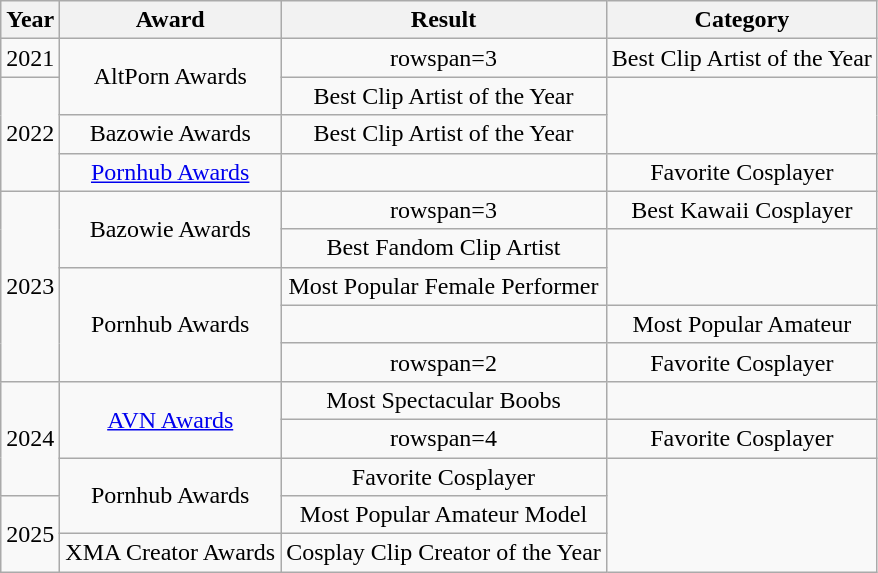<table class="wikitable" style="text-align:center;">
<tr>
<th>Year</th>
<th>Award</th>
<th>Result</th>
<th>Category</th>
</tr>
<tr>
<td>2021</td>
<td rowspan="2">AltPorn Awards</td>
<td>rowspan=3 </td>
<td>Best Clip Artist of the Year</td>
</tr>
<tr>
<td rowspan="3">2022</td>
<td>Best Clip Artist of the Year</td>
</tr>
<tr>
<td>Bazowie Awards</td>
<td>Best Clip Artist of the Year</td>
</tr>
<tr>
<td><a href='#'>Pornhub Awards</a></td>
<td></td>
<td>Favorite Cosplayer</td>
</tr>
<tr>
<td rowspan="5">2023</td>
<td rowspan="2">Bazowie Awards</td>
<td>rowspan=3 </td>
<td>Best Kawaii Cosplayer</td>
</tr>
<tr>
<td>Best Fandom Clip Artist</td>
</tr>
<tr>
<td rowspan="3">Pornhub Awards</td>
<td>Most Popular Female Performer</td>
</tr>
<tr>
<td></td>
<td>Most Popular Amateur</td>
</tr>
<tr>
<td>rowspan=2 </td>
<td>Favorite Cosplayer</td>
</tr>
<tr>
<td rowspan="3">2024</td>
<td rowspan="2"><a href='#'>AVN Awards</a></td>
<td>Most Spectacular Boobs</td>
</tr>
<tr>
<td>rowspan=4 </td>
<td>Favorite Cosplayer</td>
</tr>
<tr>
<td rowspan=2>Pornhub Awards</td>
<td>Favorite Cosplayer</td>
</tr>
<tr>
<td rowspan=2>2025</td>
<td>Most Popular Amateur Model</td>
</tr>
<tr>
<td>XMA Creator Awards</td>
<td>Cosplay Clip Creator of the Year</td>
</tr>
</table>
